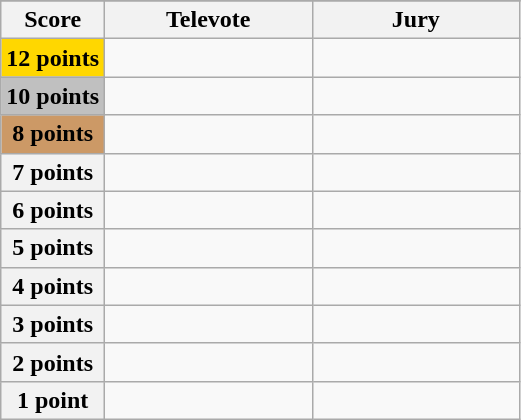<table class="wikitable">
<tr>
</tr>
<tr>
<th scope="col" width="20%">Score</th>
<th scope="col" width="40%">Televote</th>
<th scope="col" width="40%">Jury</th>
</tr>
<tr>
<th scope="row" style="background:gold">12 points</th>
<td></td>
<td></td>
</tr>
<tr>
<th scope="row" style="background:silver">10 points</th>
<td></td>
<td></td>
</tr>
<tr>
<th scope="row" style="background:#CC9966">8 points</th>
<td></td>
<td></td>
</tr>
<tr>
<th scope="row">7 points</th>
<td></td>
<td></td>
</tr>
<tr>
<th scope="row">6 points</th>
<td></td>
<td></td>
</tr>
<tr>
<th scope="row">5 points</th>
<td></td>
<td></td>
</tr>
<tr>
<th scope="row">4 points</th>
<td></td>
<td></td>
</tr>
<tr>
<th scope="row">3 points</th>
<td></td>
<td></td>
</tr>
<tr>
<th scope="row">2 points</th>
<td></td>
<td></td>
</tr>
<tr>
<th scope="row">1 point</th>
<td></td>
<td></td>
</tr>
</table>
